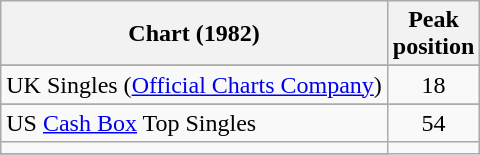<table class="wikitable sortable">
<tr>
<th align="left">Chart (1982)</th>
<th align="left">Peak<br>position</th>
</tr>
<tr>
</tr>
<tr>
</tr>
<tr>
<td align="left">UK Singles (<a href='#'>Official Charts Company</a>)</td>
<td align="center">18</td>
</tr>
<tr>
</tr>
<tr>
<td align="left">US <a href='#'>Cash Box</a> Top Singles</td>
<td align="center">54</td>
</tr>
<tr>
<td></td>
</tr>
<tr>
</tr>
</table>
